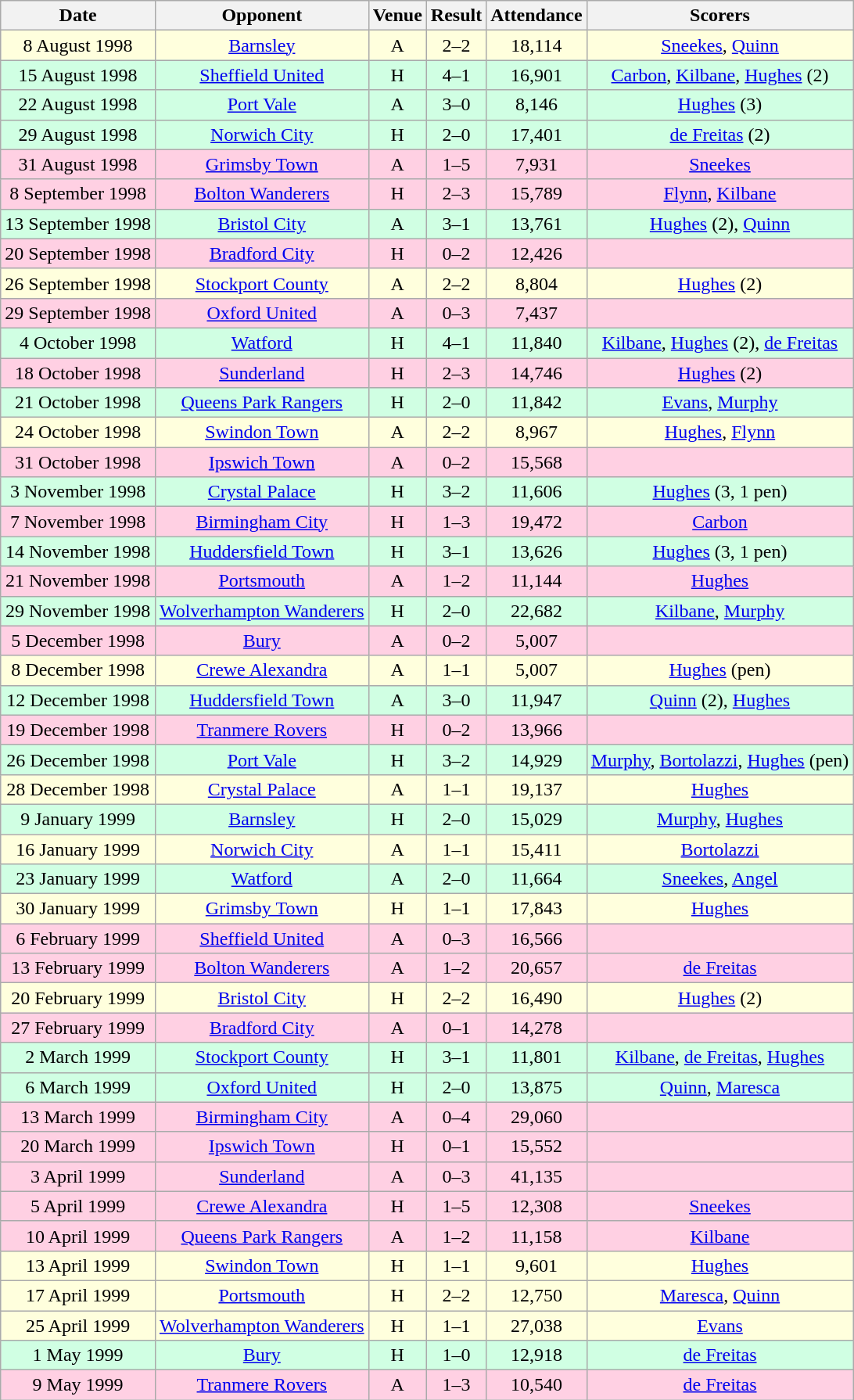<table class="wikitable sortable" style="font-size:100%; text-align:center">
<tr>
<th>Date</th>
<th>Opponent</th>
<th>Venue</th>
<th>Result</th>
<th>Attendance</th>
<th>Scorers</th>
</tr>
<tr style="background-color: #ffffdd;">
<td>8 August 1998</td>
<td><a href='#'>Barnsley</a></td>
<td>A</td>
<td>2–2</td>
<td>18,114</td>
<td><a href='#'>Sneekes</a>, <a href='#'>Quinn</a></td>
</tr>
<tr style="background-color: #d0ffe3;">
<td>15 August 1998</td>
<td><a href='#'>Sheffield United</a></td>
<td>H</td>
<td>4–1</td>
<td>16,901</td>
<td><a href='#'>Carbon</a>, <a href='#'>Kilbane</a>, <a href='#'>Hughes</a> (2)</td>
</tr>
<tr style="background-color: #d0ffe3;">
<td>22 August 1998</td>
<td><a href='#'>Port Vale</a></td>
<td>A</td>
<td>3–0</td>
<td>8,146</td>
<td><a href='#'>Hughes</a> (3)</td>
</tr>
<tr style="background-color: #d0ffe3;">
<td>29 August 1998</td>
<td><a href='#'>Norwich City</a></td>
<td>H</td>
<td>2–0</td>
<td>17,401</td>
<td><a href='#'>de Freitas</a> (2)</td>
</tr>
<tr style="background-color: #ffd0e3;">
<td>31 August 1998</td>
<td><a href='#'>Grimsby Town</a></td>
<td>A</td>
<td>1–5</td>
<td>7,931</td>
<td><a href='#'>Sneekes</a></td>
</tr>
<tr style="background-color: #ffd0e3;">
<td>8 September 1998</td>
<td><a href='#'>Bolton Wanderers</a></td>
<td>H</td>
<td>2–3</td>
<td>15,789</td>
<td><a href='#'>Flynn</a>, <a href='#'>Kilbane</a></td>
</tr>
<tr style="background-color: #d0ffe3;">
<td>13 September 1998</td>
<td><a href='#'>Bristol City</a></td>
<td>A</td>
<td>3–1</td>
<td>13,761</td>
<td><a href='#'>Hughes</a> (2), <a href='#'>Quinn</a></td>
</tr>
<tr style="background-color: #ffd0e3;">
<td>20 September 1998</td>
<td><a href='#'>Bradford City</a></td>
<td>H</td>
<td>0–2</td>
<td>12,426</td>
<td></td>
</tr>
<tr style="background-color: #ffffdd;">
<td>26 September 1998</td>
<td><a href='#'>Stockport County</a></td>
<td>A</td>
<td>2–2</td>
<td>8,804</td>
<td><a href='#'>Hughes</a> (2)</td>
</tr>
<tr style="background-color: #ffd0e3;">
<td>29 September 1998</td>
<td><a href='#'>Oxford United</a></td>
<td>A</td>
<td>0–3</td>
<td>7,437</td>
<td></td>
</tr>
<tr style="background-color: #d0ffe3;">
<td>4 October 1998</td>
<td><a href='#'>Watford</a></td>
<td>H</td>
<td>4–1</td>
<td>11,840</td>
<td><a href='#'>Kilbane</a>, <a href='#'>Hughes</a> (2), <a href='#'>de Freitas</a></td>
</tr>
<tr style="background-color: #ffd0e3;">
<td>18 October 1998</td>
<td><a href='#'>Sunderland</a></td>
<td>H</td>
<td>2–3</td>
<td>14,746</td>
<td><a href='#'>Hughes</a> (2)</td>
</tr>
<tr style="background-color: #d0ffe3;">
<td>21 October 1998</td>
<td><a href='#'>Queens Park Rangers</a></td>
<td>H</td>
<td>2–0</td>
<td>11,842</td>
<td><a href='#'>Evans</a>, <a href='#'>Murphy</a></td>
</tr>
<tr style="background-color: #ffffdd;">
<td>24 October 1998</td>
<td><a href='#'>Swindon Town</a></td>
<td>A</td>
<td>2–2</td>
<td>8,967</td>
<td><a href='#'>Hughes</a>, <a href='#'>Flynn</a></td>
</tr>
<tr style="background-color: #ffd0e3;">
<td>31 October 1998</td>
<td><a href='#'>Ipswich Town</a></td>
<td>A</td>
<td>0–2</td>
<td>15,568</td>
<td></td>
</tr>
<tr style="background-color: #d0ffe3;">
<td>3 November 1998</td>
<td><a href='#'>Crystal Palace</a></td>
<td>H</td>
<td>3–2</td>
<td>11,606</td>
<td><a href='#'>Hughes</a> (3, 1 pen)</td>
</tr>
<tr style="background-color: #ffd0e3;">
<td>7 November 1998</td>
<td><a href='#'>Birmingham City</a></td>
<td>H</td>
<td>1–3</td>
<td>19,472</td>
<td><a href='#'>Carbon</a></td>
</tr>
<tr style="background-color: #d0ffe3;">
<td>14 November 1998</td>
<td><a href='#'>Huddersfield Town</a></td>
<td>H</td>
<td>3–1</td>
<td>13,626</td>
<td><a href='#'>Hughes</a> (3, 1 pen)</td>
</tr>
<tr style="background-color: #ffd0e3;">
<td>21 November 1998</td>
<td><a href='#'>Portsmouth</a></td>
<td>A</td>
<td>1–2</td>
<td>11,144</td>
<td><a href='#'>Hughes</a></td>
</tr>
<tr style="background-color: #d0ffe3;">
<td>29 November 1998</td>
<td><a href='#'>Wolverhampton Wanderers</a></td>
<td>H</td>
<td>2–0</td>
<td>22,682</td>
<td><a href='#'>Kilbane</a>, <a href='#'>Murphy</a></td>
</tr>
<tr style="background-color: #ffd0e3;">
<td>5 December 1998</td>
<td><a href='#'>Bury</a></td>
<td>A</td>
<td>0–2</td>
<td>5,007</td>
<td></td>
</tr>
<tr style="background-color: #ffffdd;">
<td>8 December 1998</td>
<td><a href='#'>Crewe Alexandra</a></td>
<td>A</td>
<td>1–1</td>
<td>5,007</td>
<td><a href='#'>Hughes</a> (pen)</td>
</tr>
<tr style="background-color: #d0ffe3;">
<td>12 December 1998</td>
<td><a href='#'>Huddersfield Town</a></td>
<td>A</td>
<td>3–0</td>
<td>11,947</td>
<td><a href='#'>Quinn</a> (2),  <a href='#'>Hughes</a></td>
</tr>
<tr style="background-color: #ffd0e3;">
<td>19 December 1998</td>
<td><a href='#'>Tranmere Rovers</a></td>
<td>H</td>
<td>0–2</td>
<td>13,966</td>
<td></td>
</tr>
<tr style="background-color: #d0ffe3;">
<td>26 December 1998</td>
<td><a href='#'>Port Vale</a></td>
<td>H</td>
<td>3–2</td>
<td>14,929</td>
<td><a href='#'>Murphy</a>, <a href='#'>Bortolazzi</a>, <a href='#'>Hughes</a> (pen)</td>
</tr>
<tr style="background-color: #ffffdd;">
<td>28 December 1998</td>
<td><a href='#'>Crystal Palace</a></td>
<td>A</td>
<td>1–1</td>
<td>19,137</td>
<td><a href='#'>Hughes</a></td>
</tr>
<tr style="background-color: #d0ffe3;">
<td>9 January 1999</td>
<td><a href='#'>Barnsley</a></td>
<td>H</td>
<td>2–0</td>
<td>15,029</td>
<td><a href='#'>Murphy</a>, <a href='#'>Hughes</a></td>
</tr>
<tr style="background-color: #ffffdd;">
<td>16 January 1999</td>
<td><a href='#'>Norwich City</a></td>
<td>A</td>
<td>1–1</td>
<td>15,411</td>
<td><a href='#'>Bortolazzi</a></td>
</tr>
<tr style="background-color: #d0ffe3;">
<td>23 January 1999</td>
<td><a href='#'>Watford</a></td>
<td>A</td>
<td>2–0</td>
<td>11,664</td>
<td><a href='#'>Sneekes</a>, <a href='#'>Angel</a></td>
</tr>
<tr style="background-color: #ffffdd;">
<td>30 January 1999</td>
<td><a href='#'>Grimsby Town</a></td>
<td>H</td>
<td>1–1</td>
<td>17,843</td>
<td><a href='#'>Hughes</a></td>
</tr>
<tr style="background-color: #ffd0e3;">
<td>6 February 1999</td>
<td><a href='#'>Sheffield United</a></td>
<td>A</td>
<td>0–3</td>
<td>16,566</td>
<td></td>
</tr>
<tr style="background-color: #ffd0e3;">
<td>13 February 1999</td>
<td><a href='#'>Bolton Wanderers</a></td>
<td>A</td>
<td>1–2</td>
<td>20,657</td>
<td><a href='#'>de Freitas</a></td>
</tr>
<tr style="background-color: #ffffdd;">
<td>20 February 1999</td>
<td><a href='#'>Bristol City</a></td>
<td>H</td>
<td>2–2</td>
<td>16,490</td>
<td><a href='#'>Hughes</a> (2)</td>
</tr>
<tr style="background-color: #ffd0e3;">
<td>27 February 1999</td>
<td><a href='#'>Bradford City</a></td>
<td>A</td>
<td>0–1</td>
<td>14,278</td>
<td></td>
</tr>
<tr style="background-color: #d0ffe3;">
<td>2 March 1999</td>
<td><a href='#'>Stockport County</a></td>
<td>H</td>
<td>3–1</td>
<td>11,801</td>
<td><a href='#'>Kilbane</a>, <a href='#'>de Freitas</a>, <a href='#'>Hughes</a></td>
</tr>
<tr style="background-color: #d0ffe3;">
<td>6 March 1999</td>
<td><a href='#'>Oxford United</a></td>
<td>H</td>
<td>2–0</td>
<td>13,875</td>
<td><a href='#'>Quinn</a>, <a href='#'>Maresca</a></td>
</tr>
<tr style="background-color: #ffd0e3;">
<td>13 March 1999</td>
<td><a href='#'>Birmingham City</a></td>
<td>A</td>
<td>0–4</td>
<td>29,060</td>
<td></td>
</tr>
<tr style="background-color: #ffd0e3;">
<td>20 March 1999</td>
<td><a href='#'>Ipswich Town</a></td>
<td>H</td>
<td>0–1</td>
<td>15,552</td>
<td></td>
</tr>
<tr style="background-color: #ffd0e3;">
<td>3 April 1999</td>
<td><a href='#'>Sunderland</a></td>
<td>A</td>
<td>0–3</td>
<td>41,135</td>
<td></td>
</tr>
<tr style="background-color: #ffd0e3;">
<td>5 April 1999</td>
<td><a href='#'>Crewe Alexandra</a></td>
<td>H</td>
<td>1–5</td>
<td>12,308</td>
<td><a href='#'>Sneekes</a></td>
</tr>
<tr style="background-color: #ffd0e3;">
<td>10 April 1999</td>
<td><a href='#'>Queens Park Rangers</a></td>
<td>A</td>
<td>1–2</td>
<td>11,158</td>
<td><a href='#'>Kilbane</a></td>
</tr>
<tr style="background-color: #ffffdd;">
<td>13 April 1999</td>
<td><a href='#'>Swindon Town</a></td>
<td>H</td>
<td>1–1</td>
<td>9,601</td>
<td><a href='#'>Hughes</a></td>
</tr>
<tr style="background-color: #ffffdd;">
<td>17 April 1999</td>
<td><a href='#'>Portsmouth</a></td>
<td>H</td>
<td>2–2</td>
<td>12,750</td>
<td><a href='#'>Maresca</a>, <a href='#'>Quinn</a></td>
</tr>
<tr style="background-color: #ffffdd;">
<td>25 April 1999</td>
<td><a href='#'>Wolverhampton Wanderers</a></td>
<td>H</td>
<td>1–1</td>
<td>27,038</td>
<td><a href='#'>Evans</a></td>
</tr>
<tr style="background-color: #d0ffe3;">
<td>1 May 1999</td>
<td><a href='#'>Bury</a></td>
<td>H</td>
<td>1–0</td>
<td>12,918</td>
<td><a href='#'>de Freitas</a></td>
</tr>
<tr style="background-color: #ffd0e3;">
<td>9 May 1999</td>
<td><a href='#'>Tranmere Rovers</a></td>
<td>A</td>
<td>1–3</td>
<td>10,540</td>
<td><a href='#'>de Freitas</a></td>
</tr>
</table>
